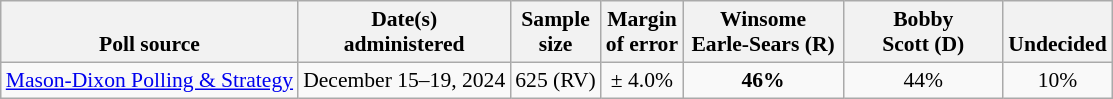<table class="wikitable" style="font-size:90%;text-align:center;">
<tr valign=bottom>
<th>Poll source</th>
<th>Date(s)<br>administered</th>
<th>Sample<br>size</th>
<th>Margin<br>of error</th>
<th style="width:100px;">Winsome<br>Earle-Sears (R)</th>
<th style="width:100px;">Bobby<br>Scott (D)</th>
<th>Undecided</th>
</tr>
<tr>
<td style="text-align:left;"><a href='#'>Mason-Dixon Polling & Strategy</a></td>
<td>December 15–19, 2024</td>
<td>625 (RV)</td>
<td>± 4.0%</td>
<td><strong>46%</strong></td>
<td>44%</td>
<td>10%</td>
</tr>
</table>
